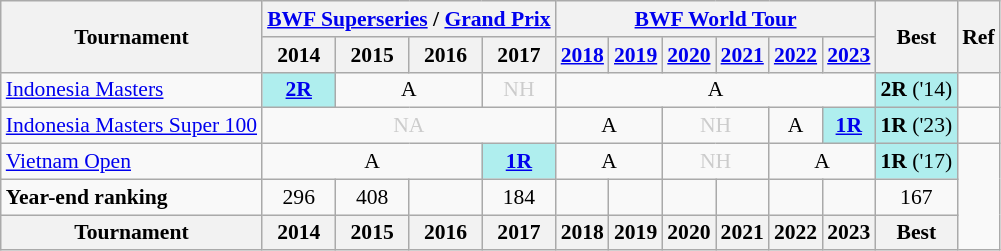<table class="wikitable" style="font-size: 90%; text-align:center">
<tr>
<th rowspan="2">Tournament</th>
<th colspan="4"><strong><a href='#'>BWF Superseries</a> / <a href='#'>Grand Prix</a></strong></th>
<th colspan="6"><strong><a href='#'>BWF World Tour</a></strong></th>
<th rowspan="2">Best</th>
<th rowspan="2">Ref</th>
</tr>
<tr>
<th>2014</th>
<th>2015</th>
<th>2016</th>
<th>2017</th>
<th><a href='#'>2018</a></th>
<th><a href='#'>2019</a></th>
<th><a href='#'>2020</a></th>
<th><a href='#'>2021</a></th>
<th><a href='#'>2022</a></th>
<th><a href='#'>2023</a></th>
</tr>
<tr>
<td align=left><a href='#'>Indonesia Masters</a></td>
<td bgcolor=AFEEEE><strong><a href='#'>2R</a></strong></td>
<td colspan="2">A</td>
<td style=color:#ccc>NH</td>
<td colspan="6">A</td>
<td bgcolor=AFEEEE><strong>2R</strong> ('14)</td>
</tr>
<tr>
<td align=left><a href='#'>Indonesia Masters Super 100</a></td>
<td colspan="4" style=color:#ccc>NA</td>
<td colspan="2">A</td>
<td colspan="2" style=color:#ccc>NH</td>
<td>A</td>
<td bgcolor=AFEEEE><strong><a href='#'>1R</a></strong></td>
<td bgcolor=AFEEEE><strong>1R</strong> ('23)</td>
<td></td>
</tr>
<tr>
<td align=left><a href='#'>Vietnam Open</a></td>
<td colspan="3">A</td>
<td bgcolor=AFEEEE><strong><a href='#'>1R</a></strong></td>
<td colspan="2">A</td>
<td colspan="2" style=color:#ccc>NH</td>
<td colspan="2">A</td>
<td bgcolor=AFEEEE><strong>1R</strong> ('17)</td>
</tr>
<tr>
<td align=left><strong>Year-end ranking</strong></td>
<td>296</td>
<td>408</td>
<td></td>
<td>184</td>
<td></td>
<td></td>
<td></td>
<td></td>
<td></td>
<td></td>
<td>167</td>
</tr>
<tr>
<th>Tournament</th>
<th>2014</th>
<th>2015</th>
<th>2016</th>
<th>2017</th>
<th>2018</th>
<th>2019</th>
<th>2020</th>
<th>2021</th>
<th>2022</th>
<th>2023</th>
<th>Best</th>
</tr>
</table>
